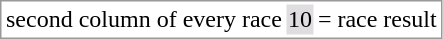<table border="0" style="border: 1px solid #999; background-color:#FFFFFF; text-align:center">
<tr>
<td>second column of every race</td>
<td style="background:#DFDDDF;">10</td>
<td>= race result</td>
</tr>
</table>
